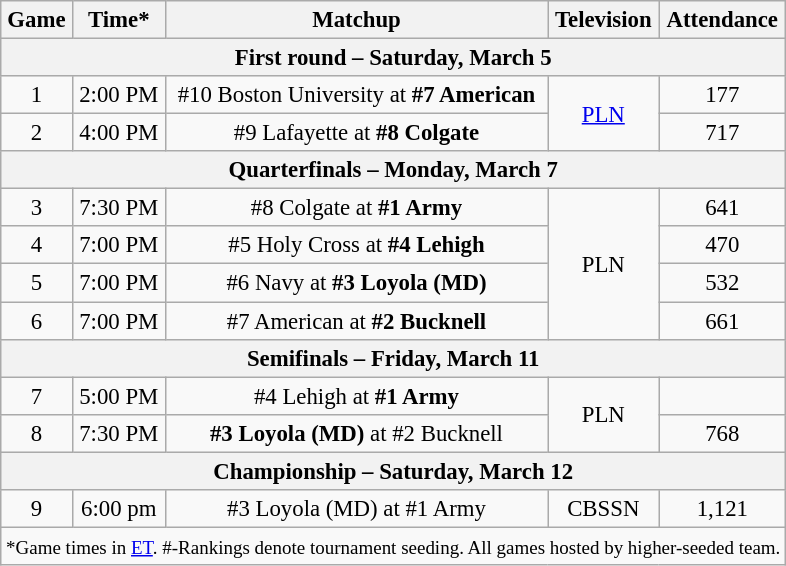<table class="wikitable" style="text-align:center;font-size: 95%">
<tr>
<th>Game</th>
<th>Time*</th>
<th>Matchup</th>
<th>Television</th>
<th>Attendance</th>
</tr>
<tr>
<th colspan=5>First round – Saturday, March 5</th>
</tr>
<tr>
<td>1</td>
<td>2:00 PM</td>
<td>#10 Boston University at <strong>#7 American</strong></td>
<td rowspan=2><a href='#'>PLN</a></td>
<td>177</td>
</tr>
<tr>
<td>2</td>
<td>4:00 PM</td>
<td>#9 Lafayette at <strong>#8 Colgate</strong></td>
<td>717</td>
</tr>
<tr>
<th colspan=5>Quarterfinals – Monday, March 7</th>
</tr>
<tr>
<td>3</td>
<td>7:30 PM</td>
<td>#8 Colgate at <strong>#1 Army</strong></td>
<td rowspan=4>PLN</td>
<td>641</td>
</tr>
<tr>
<td>4</td>
<td>7:00 PM</td>
<td>#5 Holy Cross at <strong>#4 Lehigh</strong></td>
<td>470</td>
</tr>
<tr>
<td>5</td>
<td>7:00 PM</td>
<td>#6 Navy at <strong>#3 Loyola (MD)</strong></td>
<td>532</td>
</tr>
<tr>
<td>6</td>
<td>7:00 PM</td>
<td>#7 American at <strong>#2 Bucknell</strong></td>
<td>661</td>
</tr>
<tr>
<th colspan=5>Semifinals – Friday, March 11</th>
</tr>
<tr>
<td>7</td>
<td>5:00 PM</td>
<td>#4 Lehigh at <strong>#1 Army</strong></td>
<td rowspan=2>PLN</td>
<td></td>
</tr>
<tr>
<td>8</td>
<td>7:30 PM</td>
<td><strong>#3 Loyola (MD)</strong> at #2 Bucknell</td>
<td>768</td>
</tr>
<tr>
<th colspan=5>Championship – Saturday, March 12</th>
</tr>
<tr>
<td>9</td>
<td>6:00 pm</td>
<td>#3 Loyola (MD) at #1 Army</td>
<td>CBSSN</td>
<td>1,121</td>
</tr>
<tr>
<td colspan=5><small>*Game times in <a href='#'>ET</a>. #-Rankings denote tournament seeding. All games hosted by higher-seeded team.</small></td>
</tr>
</table>
